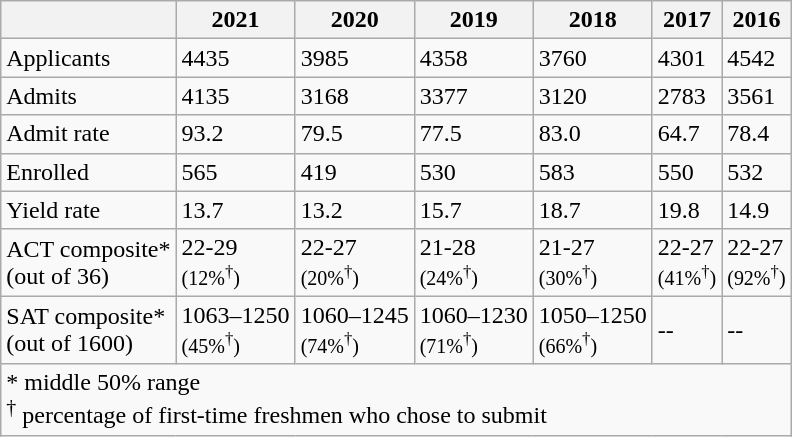<table class="wikitable">
<tr>
<th></th>
<th>2021</th>
<th>2020</th>
<th>2019</th>
<th>2018</th>
<th>2017</th>
<th>2016</th>
</tr>
<tr>
<td>Applicants</td>
<td>4435</td>
<td>3985</td>
<td>4358</td>
<td>3760</td>
<td>4301</td>
<td>4542</td>
</tr>
<tr>
<td>Admits</td>
<td>4135</td>
<td>3168</td>
<td>3377</td>
<td>3120</td>
<td>2783</td>
<td>3561</td>
</tr>
<tr>
<td>Admit rate</td>
<td>93.2</td>
<td>79.5</td>
<td>77.5</td>
<td>83.0</td>
<td>64.7</td>
<td>78.4</td>
</tr>
<tr>
<td>Enrolled</td>
<td>565</td>
<td>419</td>
<td>530</td>
<td>583</td>
<td>550</td>
<td>532</td>
</tr>
<tr>
<td>Yield rate</td>
<td>13.7</td>
<td>13.2</td>
<td>15.7</td>
<td>18.7</td>
<td>19.8</td>
<td>14.9</td>
</tr>
<tr>
<td>ACT composite*<br>(out of 36)</td>
<td>22-29<br><small>(12%<sup>†</sup>)</small></td>
<td>22-27<br><small>(20%<sup>†</sup>)</small></td>
<td>21-28<br><small>(24%<sup>†</sup>)</small></td>
<td>21-27<br><small>(30%<sup>†</sup>)</small></td>
<td>22-27<br><small>(41%<sup>†</sup>)</small></td>
<td>22-27<br><small>(92%<sup>†</sup>)</small></td>
</tr>
<tr>
<td>SAT composite*<br>(out of 1600)</td>
<td>1063–1250<br><small>(45%<sup>†</sup>)</small></td>
<td>1060–1245<br><small>(74%<sup>†</sup>)</small></td>
<td>1060–1230<br><small>(71%<sup>†</sup>)</small></td>
<td>1050–1250<br><small>(66%<sup>†</sup>)</small></td>
<td>--</td>
<td>--</td>
</tr>
<tr>
<td colspan="7">* middle 50% range<br> <sup>†</sup> percentage of first-time freshmen who chose to submit<br></td>
</tr>
</table>
